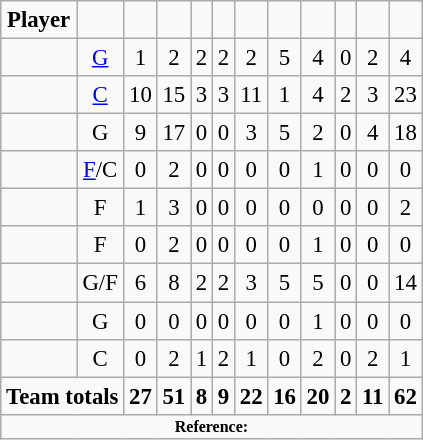<table class="wikitable sortable" style="text-align: center; font-size:95%">
<tr>
<td><strong>Player</strong></td>
<td><strong></strong></td>
<td><strong></strong></td>
<td><strong></strong></td>
<td><strong></strong></td>
<td><strong></strong></td>
<td><strong></strong></td>
<td><strong></strong></td>
<td><strong></strong></td>
<td><strong></strong></td>
<td><strong></strong></td>
<td><strong></strong></td>
</tr>
<tr>
<td></td>
<td><a href='#'>G</a></td>
<td>1</td>
<td>2</td>
<td>2</td>
<td>2</td>
<td>2</td>
<td>5</td>
<td>4</td>
<td>0</td>
<td>2</td>
<td>4</td>
</tr>
<tr>
<td></td>
<td><a href='#'>C</a></td>
<td>10</td>
<td>15</td>
<td>3</td>
<td>3</td>
<td>11</td>
<td>1</td>
<td>4</td>
<td>2</td>
<td>3</td>
<td>23</td>
</tr>
<tr>
<td></td>
<td>G</td>
<td>9</td>
<td>17</td>
<td>0</td>
<td>0</td>
<td>3</td>
<td>5</td>
<td>2</td>
<td>0</td>
<td>4</td>
<td>18</td>
</tr>
<tr>
<td></td>
<td><a href='#'>F</a>/C</td>
<td>0</td>
<td>2</td>
<td>0</td>
<td>0</td>
<td>0</td>
<td>0</td>
<td>1</td>
<td>0</td>
<td>0</td>
<td>0</td>
</tr>
<tr>
<td></td>
<td>F</td>
<td>1</td>
<td>3</td>
<td>0</td>
<td>0</td>
<td>0</td>
<td>0</td>
<td>0</td>
<td>0</td>
<td>0</td>
<td>2</td>
</tr>
<tr>
<td></td>
<td>F</td>
<td>0</td>
<td>2</td>
<td>0</td>
<td>0</td>
<td>0</td>
<td>0</td>
<td>1</td>
<td>0</td>
<td>0</td>
<td>0</td>
</tr>
<tr>
<td></td>
<td>G/F</td>
<td>6</td>
<td>8</td>
<td>2</td>
<td>2</td>
<td>3</td>
<td>5</td>
<td>5</td>
<td>0</td>
<td>0</td>
<td>14</td>
</tr>
<tr>
<td></td>
<td>G</td>
<td>0</td>
<td>0</td>
<td>0</td>
<td>0</td>
<td>0</td>
<td>0</td>
<td>1</td>
<td>0</td>
<td>0</td>
<td>0</td>
</tr>
<tr>
<td></td>
<td>C</td>
<td>0</td>
<td>2</td>
<td>1</td>
<td>2</td>
<td>1</td>
<td>0</td>
<td>2</td>
<td>0</td>
<td>2</td>
<td>1</td>
</tr>
<tr class="sortbottom">
<td style="text-align:center;" colspan="2"><strong>Team totals</strong></td>
<td><strong>27</strong></td>
<td><strong>51</strong></td>
<td><strong>8</strong></td>
<td><strong>9</strong></td>
<td><strong>22</strong></td>
<td><strong>16</strong></td>
<td><strong>20</strong></td>
<td><strong>2</strong></td>
<td><strong>11</strong></td>
<td><strong>62</strong></td>
</tr>
<tr>
<td colspan="12" style="font-size: 8pt" align="center"><strong>Reference:</strong></td>
</tr>
</table>
